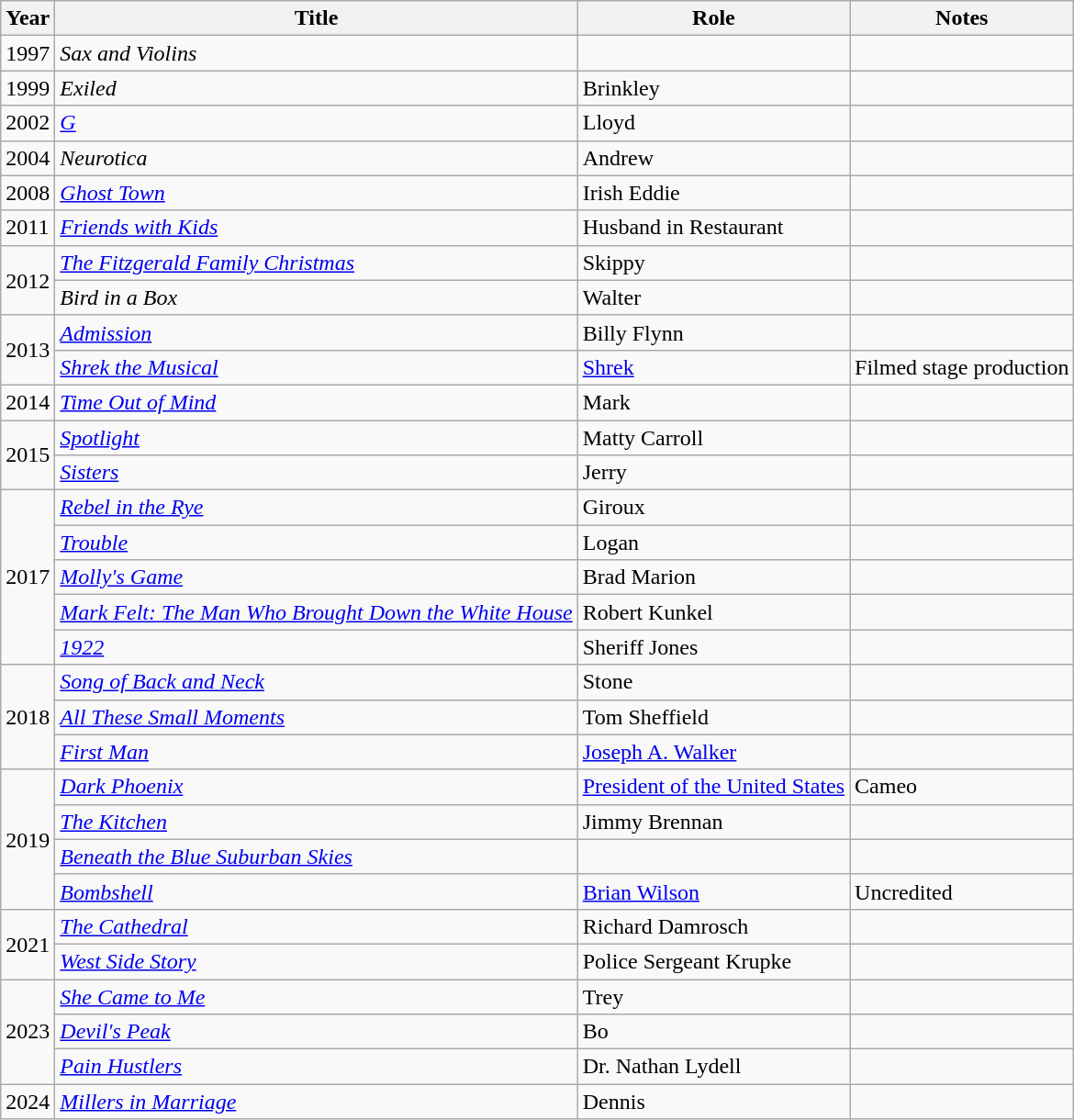<table class="wikitable sortable">
<tr>
<th>Year</th>
<th>Title</th>
<th>Role</th>
<th>Notes</th>
</tr>
<tr>
<td>1997</td>
<td><em>Sax and Violins</em></td>
<td></td>
<td></td>
</tr>
<tr>
<td>1999</td>
<td><em>Exiled</em></td>
<td>Brinkley</td>
<td></td>
</tr>
<tr>
<td>2002</td>
<td><em><a href='#'>G</a></em></td>
<td>Lloyd</td>
<td></td>
</tr>
<tr>
<td>2004</td>
<td><em>Neurotica</em></td>
<td>Andrew</td>
<td></td>
</tr>
<tr>
<td>2008</td>
<td><em><a href='#'>Ghost Town</a></em></td>
<td>Irish Eddie</td>
<td></td>
</tr>
<tr>
<td>2011</td>
<td><em><a href='#'>Friends with Kids</a></em></td>
<td>Husband in Restaurant</td>
<td></td>
</tr>
<tr>
<td rowspan="2">2012</td>
<td><em><a href='#'>The Fitzgerald Family Christmas</a></em></td>
<td>Skippy</td>
<td></td>
</tr>
<tr>
<td><em>Bird in a Box</em></td>
<td>Walter</td>
<td></td>
</tr>
<tr>
<td rowspan="2">2013</td>
<td><em><a href='#'>Admission</a></em></td>
<td>Billy Flynn</td>
<td></td>
</tr>
<tr>
<td><em><a href='#'>Shrek the Musical</a></em></td>
<td><a href='#'>Shrek</a></td>
<td>Filmed stage production</td>
</tr>
<tr>
<td>2014</td>
<td><em><a href='#'>Time Out of Mind</a></em></td>
<td>Mark</td>
<td></td>
</tr>
<tr>
<td rowspan="2">2015</td>
<td><em><a href='#'>Spotlight</a></em></td>
<td>Matty Carroll</td>
<td></td>
</tr>
<tr>
<td><em><a href='#'>Sisters</a></em></td>
<td>Jerry</td>
<td></td>
</tr>
<tr>
<td rowspan="5">2017</td>
<td><em><a href='#'>Rebel in the Rye</a></em></td>
<td>Giroux</td>
<td></td>
</tr>
<tr>
<td><em><a href='#'>Trouble</a></em></td>
<td>Logan</td>
<td></td>
</tr>
<tr>
<td><em><a href='#'>Molly's Game</a></em></td>
<td>Brad Marion</td>
<td></td>
</tr>
<tr>
<td><em><a href='#'>Mark Felt: The Man Who Brought Down the White House</a></em></td>
<td>Robert Kunkel</td>
<td></td>
</tr>
<tr>
<td><em><a href='#'>1922</a></em></td>
<td>Sheriff Jones</td>
<td></td>
</tr>
<tr>
<td rowspan="3">2018</td>
<td><em><a href='#'>Song of Back and Neck</a></em></td>
<td>Stone</td>
<td></td>
</tr>
<tr>
<td><em><a href='#'>All These Small Moments</a></em></td>
<td>Tom Sheffield</td>
<td></td>
</tr>
<tr>
<td><em><a href='#'>First Man</a></em></td>
<td><a href='#'>Joseph A. Walker</a></td>
<td></td>
</tr>
<tr>
<td rowspan="4">2019</td>
<td><em><a href='#'>Dark Phoenix</a></em></td>
<td><a href='#'>President of the United States</a></td>
<td>Cameo</td>
</tr>
<tr>
<td><em><a href='#'>The Kitchen</a></em></td>
<td>Jimmy Brennan</td>
<td></td>
</tr>
<tr>
<td><em><a href='#'>Beneath the Blue Suburban Skies</a></em></td>
<td></td>
<td></td>
</tr>
<tr>
<td><em><a href='#'>Bombshell</a></em></td>
<td><a href='#'>Brian Wilson</a></td>
<td>Uncredited</td>
</tr>
<tr>
<td rowspan="2">2021</td>
<td><em><a href='#'>The Cathedral</a></em></td>
<td>Richard Damrosch</td>
<td></td>
</tr>
<tr>
<td><em><a href='#'>West Side Story</a></em></td>
<td>Police Sergeant Krupke</td>
<td></td>
</tr>
<tr>
<td rowspan="3">2023</td>
<td><em><a href='#'>She Came to Me</a></em></td>
<td>Trey</td>
<td></td>
</tr>
<tr>
<td><em><a href='#'>Devil's Peak</a></em></td>
<td>Bo</td>
<td></td>
</tr>
<tr>
<td><em><a href='#'>Pain Hustlers</a></em></td>
<td>Dr. Nathan Lydell</td>
<td></td>
</tr>
<tr>
<td>2024</td>
<td><em><a href='#'>Millers in Marriage</a></em></td>
<td>Dennis</td>
<td></td>
</tr>
</table>
